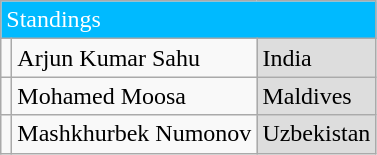<table class="wikitable">
<tr>
<td colspan="3" style="background:#00baff;color:#fff">Standings</td>
</tr>
<tr>
<td></td>
<td>Arjun Kumar Sahu</td>
<td style="background:#dddddd"> India</td>
</tr>
<tr>
<td></td>
<td>Mohamed Moosa</td>
<td style="background:#dddddd"> Maldives</td>
</tr>
<tr>
<td></td>
<td>Mashkhurbek Numonov</td>
<td style="background:#dddddd"> Uzbekistan</td>
</tr>
</table>
